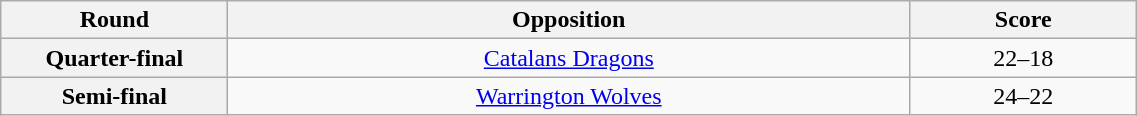<table class="wikitable plainrowheaders" style="text-align:center; width: 60%;">
<tr>
<th scope="col" style="width:20%">Round</th>
<th scope="col" style="width:60%">Opposition</th>
<th scope="col" style="width:20%">Score</th>
</tr>
<tr>
<th>Quarter-final</th>
<td> <a href='#'>Catalans Dragons</a></td>
<td>22–18</td>
</tr>
<tr>
<th>Semi-final</th>
<td> <a href='#'>Warrington Wolves</a></td>
<td>24–22</td>
</tr>
</table>
